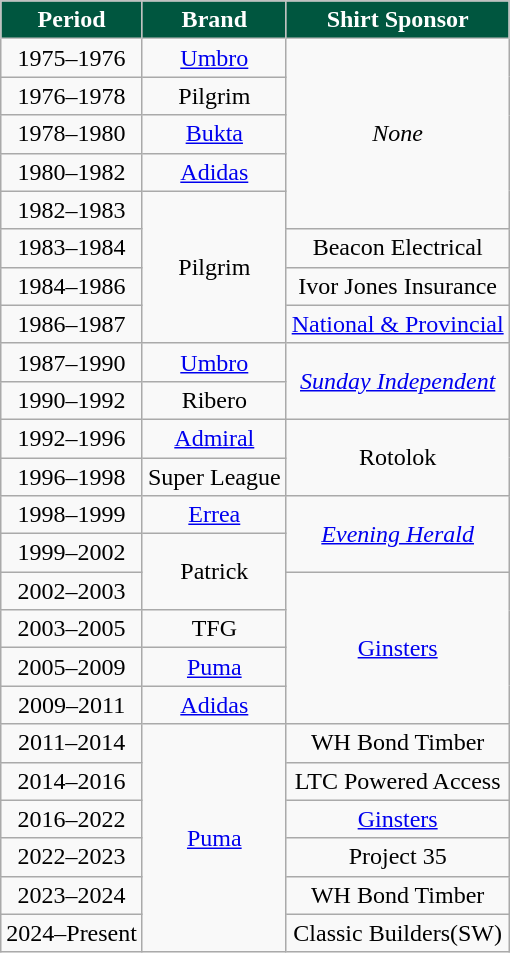<table class="wikitable" style="text-align: center">
<tr>
<th style="background-color:#00563F; color:white; border:1px solid silver;" scope="col">Period</th>
<th style="background-color:#00563F; color:white; border:1px solid silver;" scope="col">Brand</th>
<th style="background-color:#00563F; color:white; border:1px solid silver;" scope="col">Shirt Sponsor</th>
</tr>
<tr>
<td>1975–1976</td>
<td><a href='#'>Umbro</a></td>
<td rowspan=5><em>None</em></td>
</tr>
<tr>
<td>1976–1978</td>
<td>Pilgrim</td>
</tr>
<tr>
<td>1978–1980</td>
<td><a href='#'>Bukta</a></td>
</tr>
<tr>
<td>1980–1982</td>
<td><a href='#'>Adidas</a></td>
</tr>
<tr>
<td>1982–1983</td>
<td rowspan=4>Pilgrim</td>
</tr>
<tr>
<td>1983–1984</td>
<td>Beacon Electrical</td>
</tr>
<tr>
<td>1984–1986</td>
<td>Ivor Jones Insurance</td>
</tr>
<tr>
<td>1986–1987</td>
<td><a href='#'>National & Provincial</a></td>
</tr>
<tr>
<td>1987–1990</td>
<td><a href='#'>Umbro</a></td>
<td rowspan=2><em><a href='#'>Sunday Independent</a></em></td>
</tr>
<tr>
<td>1990–1992</td>
<td>Ribero</td>
</tr>
<tr>
<td>1992–1996</td>
<td><a href='#'>Admiral</a></td>
<td rowspan=2>Rotolok</td>
</tr>
<tr>
<td>1996–1998</td>
<td>Super League</td>
</tr>
<tr>
<td>1998–1999</td>
<td><a href='#'>Errea</a></td>
<td rowspan=2><em><a href='#'>Evening Herald</a></em></td>
</tr>
<tr>
<td>1999–2002</td>
<td rowspan=2>Patrick</td>
</tr>
<tr>
<td>2002–2003</td>
<td rowspan=4><a href='#'>Ginsters</a></td>
</tr>
<tr>
<td>2003–2005</td>
<td>TFG</td>
</tr>
<tr>
<td>2005–2009</td>
<td><a href='#'>Puma</a></td>
</tr>
<tr>
<td>2009–2011</td>
<td><a href='#'>Adidas</a></td>
</tr>
<tr>
<td>2011–2014</td>
<td rowspan=6><a href='#'>Puma</a></td>
<td rowspan=1>WH Bond Timber</td>
</tr>
<tr>
<td>2014–2016</td>
<td rowspan=1>LTC Powered Access</td>
</tr>
<tr>
<td>2016–2022</td>
<td rowspan=1><a href='#'>Ginsters</a></td>
</tr>
<tr>
<td>2022–2023</td>
<td rowspan=1>Project 35</td>
</tr>
<tr>
<td>2023–2024</td>
<td rowspan=1>WH Bond Timber</td>
</tr>
<tr>
<td>2024–Present</td>
<td rowspan=1>Classic Builders(SW)</td>
</tr>
</table>
